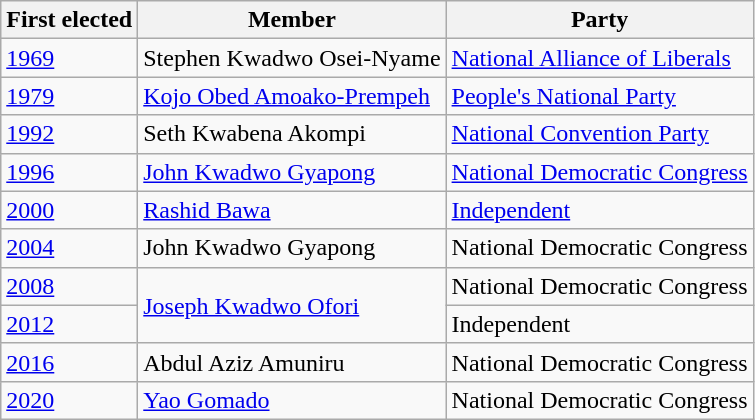<table class="wikitable">
<tr>
<th>First elected</th>
<th>Member</th>
<th>Party</th>
</tr>
<tr>
<td><a href='#'>1969</a></td>
<td>Stephen Kwadwo Osei-Nyame</td>
<td><a href='#'>National Alliance of Liberals</a></td>
</tr>
<tr>
<td><a href='#'>1979</a></td>
<td><a href='#'>Kojo Obed Amoako-Prempeh</a></td>
<td><a href='#'>People's National Party</a></td>
</tr>
<tr>
<td><a href='#'>1992</a></td>
<td>Seth Kwabena Akompi</td>
<td><a href='#'>National Convention Party</a></td>
</tr>
<tr>
<td><a href='#'>1996</a></td>
<td><a href='#'>John Kwadwo Gyapong</a></td>
<td><a href='#'>National Democratic Congress</a></td>
</tr>
<tr>
<td><a href='#'>2000</a></td>
<td><a href='#'>Rashid Bawa</a></td>
<td><a href='#'>Independent</a></td>
</tr>
<tr>
<td><a href='#'>2004</a></td>
<td>John Kwadwo Gyapong</td>
<td>National Democratic Congress</td>
</tr>
<tr>
<td><a href='#'>2008</a></td>
<td rowspan=2><a href='#'>Joseph Kwadwo Ofori</a></td>
<td>National Democratic Congress</td>
</tr>
<tr>
<td><a href='#'>2012</a></td>
<td>Independent</td>
</tr>
<tr>
<td><a href='#'>2016</a></td>
<td>Abdul Aziz Amuniru</td>
<td>National Democratic Congress</td>
</tr>
<tr>
<td><a href='#'>2020</a></td>
<td><a href='#'>Yao Gomado</a></td>
<td>National Democratic Congress</td>
</tr>
</table>
